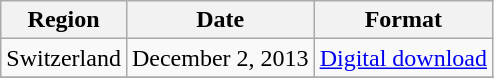<table class=wikitable>
<tr>
<th>Region</th>
<th>Date</th>
<th>Format</th>
</tr>
<tr>
<td>Switzerland</td>
<td>December 2, 2013</td>
<td><a href='#'>Digital download</a></td>
</tr>
<tr>
</tr>
</table>
